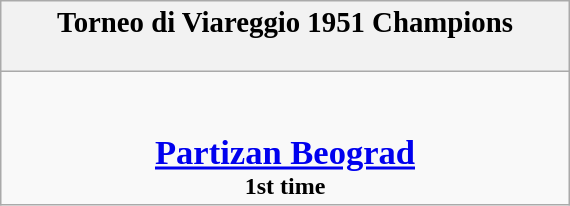<table class="wikitable" style="margin: 0 auto; width: 30%;">
<tr>
<th><big>Torneo di Viareggio 1951 Champions</big><br><br></th>
</tr>
<tr>
<td align=center><br><br><big><big><strong><a href='#'>Partizan Beograd</a></strong><br></big></big><strong>1st time</strong></td>
</tr>
</table>
